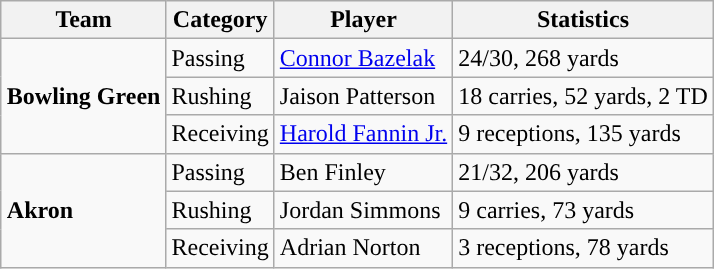<table class="wikitable" style="float: right;">
<tr>
<th>Team</th>
<th>Category</th>
<th>Player</th>
<th>Statistics</th>
</tr>
<tr>
<td rowspan=3><strong>Bowling Green</strong></td>
<td>Passing</td>
<td><a href='#'>Connor Bazelak</a></td>
<td>24/30, 268 yards</td>
</tr>
<tr>
<td>Rushing</td>
<td>Jaison Patterson</td>
<td>18 carries, 52 yards, 2 TD</td>
</tr>
<tr>
<td>Receiving</td>
<td><a href='#'>Harold Fannin Jr.</a></td>
<td>9 receptions, 135 yards</td>
</tr>
<tr>
<td rowspan=3><strong>Akron</strong></td>
<td>Passing</td>
<td>Ben Finley</td>
<td>21/32, 206 yards</td>
</tr>
<tr>
<td>Rushing</td>
<td>Jordan Simmons</td>
<td>9 carries, 73 yards</td>
</tr>
<tr>
<td>Receiving</td>
<td>Adrian Norton</td>
<td>3 receptions, 78 yards</td>
</tr>
</table>
